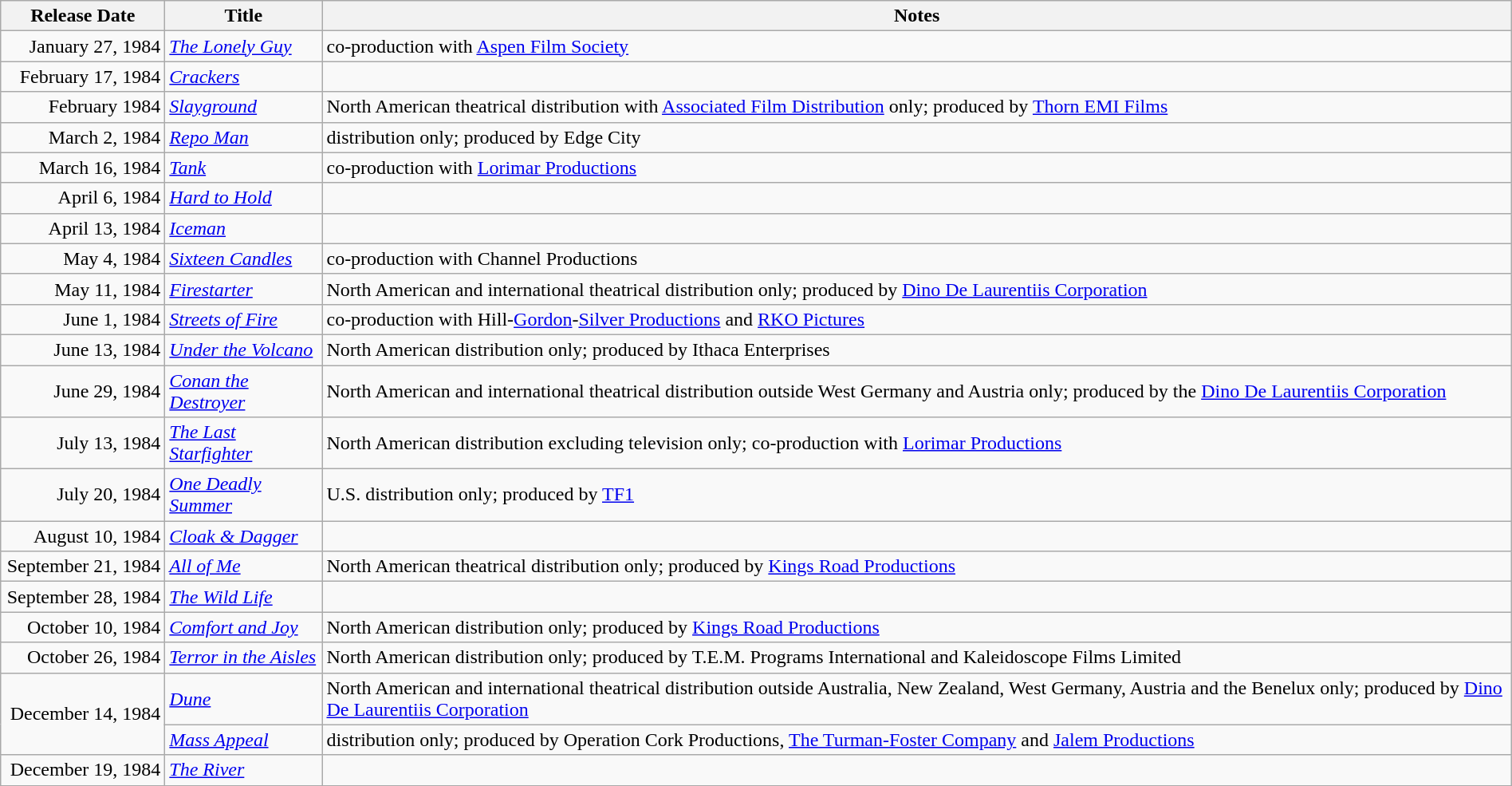<table class="wikitable sortable" style="width:100%;">
<tr>
<th scope="col" style="width:130px;">Release Date</th>
<th>Title</th>
<th>Notes</th>
</tr>
<tr>
<td style="text-align:right;">January 27, 1984</td>
<td><em><a href='#'>The Lonely Guy</a></em></td>
<td>co-production with <a href='#'>Aspen Film Society</a></td>
</tr>
<tr>
<td style="text-align:right;">February 17, 1984</td>
<td><em><a href='#'>Crackers</a></em></td>
<td></td>
</tr>
<tr>
<td style="text-align:right;">February 1984</td>
<td><em><a href='#'>Slayground</a></em></td>
<td>North American theatrical distribution with <a href='#'>Associated Film Distribution</a> only; produced by <a href='#'>Thorn EMI Films</a></td>
</tr>
<tr>
<td style="text-align:right;">March 2, 1984</td>
<td><em><a href='#'>Repo Man</a></em></td>
<td>distribution only; produced by Edge City</td>
</tr>
<tr>
<td style="text-align:right;">March 16, 1984</td>
<td><em><a href='#'>Tank</a></em></td>
<td>co-production with <a href='#'>Lorimar Productions</a></td>
</tr>
<tr>
<td style="text-align:right;">April 6, 1984</td>
<td><em><a href='#'>Hard to Hold</a></em></td>
<td></td>
</tr>
<tr>
<td style="text-align:right;">April 13, 1984</td>
<td><em><a href='#'>Iceman</a></em></td>
<td></td>
</tr>
<tr>
<td style="text-align:right;">May 4, 1984</td>
<td><em><a href='#'>Sixteen Candles</a></em></td>
<td>co-production with Channel Productions</td>
</tr>
<tr>
<td style="text-align:right;">May 11, 1984</td>
<td><em><a href='#'>Firestarter</a></em></td>
<td>North American and international theatrical distribution only; produced by <a href='#'>Dino De Laurentiis Corporation</a></td>
</tr>
<tr>
<td style="text-align:right;">June 1, 1984</td>
<td><em><a href='#'>Streets of Fire</a></em></td>
<td>co-production with Hill-<a href='#'>Gordon</a>-<a href='#'>Silver Productions</a> and <a href='#'>RKO Pictures</a></td>
</tr>
<tr>
<td style="text-align:right;">June 13, 1984</td>
<td><em><a href='#'>Under the Volcano</a></em></td>
<td>North American distribution only; produced by Ithaca Enterprises</td>
</tr>
<tr>
<td style="text-align:right;">June 29, 1984</td>
<td><em><a href='#'>Conan the Destroyer</a></em></td>
<td>North American and international theatrical distribution outside West Germany and Austria only; produced by the <a href='#'>Dino De Laurentiis Corporation</a></td>
</tr>
<tr>
<td style="text-align:right;">July 13, 1984</td>
<td><em><a href='#'>The Last Starfighter</a></em></td>
<td>North American distribution excluding television only; co-production with <a href='#'>Lorimar Productions</a></td>
</tr>
<tr>
<td style="text-align:right;">July 20, 1984</td>
<td><em><a href='#'>One Deadly Summer</a></em></td>
<td>U.S. distribution only; produced by <a href='#'>TF1</a></td>
</tr>
<tr>
<td style="text-align:right;">August 10, 1984</td>
<td><em><a href='#'>Cloak & Dagger</a></em></td>
<td></td>
</tr>
<tr>
<td style="text-align:right;">September 21, 1984</td>
<td><em><a href='#'>All of Me</a></em></td>
<td>North American theatrical distribution only; produced by <a href='#'>Kings Road Productions</a></td>
</tr>
<tr>
<td style="text-align:right;">September 28, 1984</td>
<td><em><a href='#'>The Wild Life</a></em></td>
<td></td>
</tr>
<tr>
<td style="text-align:right;">October 10, 1984</td>
<td><em><a href='#'>Comfort and Joy</a></em></td>
<td>North American distribution only; produced by <a href='#'>Kings Road Productions</a></td>
</tr>
<tr>
<td style="text-align:right;">October 26, 1984</td>
<td><em><a href='#'>Terror in the Aisles</a></em></td>
<td>North American distribution only; produced by T.E.M. Programs International and Kaleidoscope Films Limited</td>
</tr>
<tr>
<td style="text-align:right;" rowspan="2">December 14, 1984</td>
<td><em><a href='#'>Dune</a></em></td>
<td>North American and international theatrical distribution outside Australia, New Zealand, West Germany, Austria and the Benelux only; produced by <a href='#'>Dino De Laurentiis Corporation</a></td>
</tr>
<tr>
<td><em><a href='#'>Mass Appeal</a></em></td>
<td>distribution only; produced by Operation Cork Productions, <a href='#'>The Turman-Foster Company</a> and <a href='#'>Jalem Productions</a></td>
</tr>
<tr>
<td style="text-align:right;">December 19, 1984</td>
<td><em><a href='#'>The River</a></em></td>
<td></td>
</tr>
<tr>
</tr>
</table>
